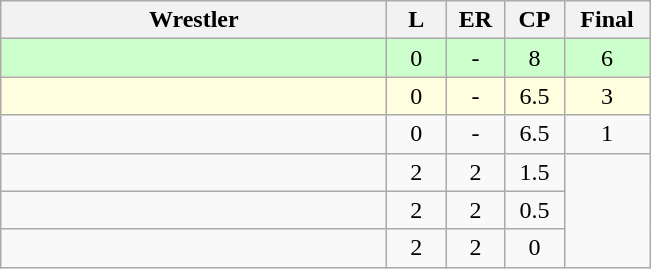<table class="wikitable" style="text-align: center;" |>
<tr>
<th width="250">Wrestler</th>
<th width="32">L</th>
<th width="32">ER</th>
<th width="32">CP</th>
<th width="50">Final</th>
</tr>
<tr bgcolor="ccffcc">
<td style="text-align:left;"></td>
<td>0</td>
<td>-</td>
<td>8</td>
<td>6</td>
</tr>
<tr bgcolor="lightyellow">
<td style="text-align:left;"></td>
<td>0</td>
<td>-</td>
<td>6.5</td>
<td>3</td>
</tr>
<tr>
<td style="text-align:left;"></td>
<td>0</td>
<td>-</td>
<td>6.5</td>
<td>1</td>
</tr>
<tr>
<td style="text-align:left;"></td>
<td>2</td>
<td>2</td>
<td>1.5</td>
</tr>
<tr>
<td style="text-align:left;"></td>
<td>2</td>
<td>2</td>
<td>0.5</td>
</tr>
<tr>
<td style="text-align:left;"></td>
<td>2</td>
<td>2</td>
<td>0</td>
</tr>
</table>
